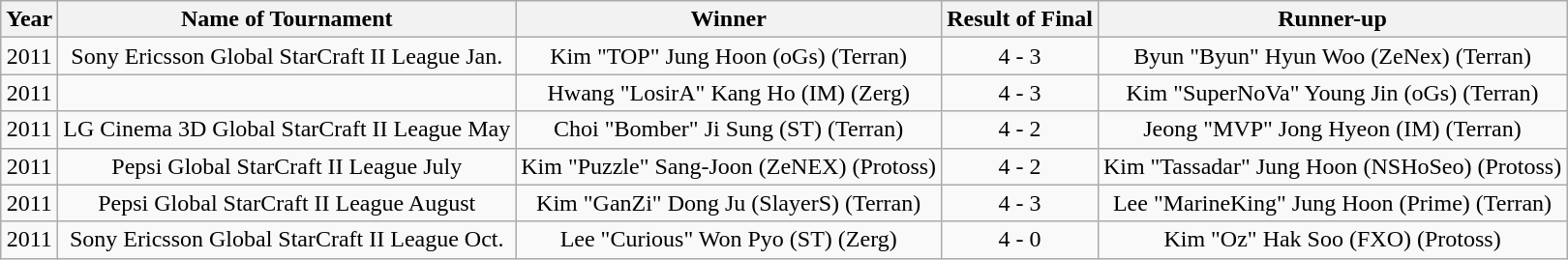<table class="wikitable" style="text-align:center">
<tr>
<th>Year</th>
<th>Name of Tournament</th>
<th>Winner</th>
<th>Result of Final</th>
<th>Runner-up</th>
</tr>
<tr>
<td>2011</td>
<td>Sony Ericsson Global StarCraft II League Jan.</td>
<td>Kim "TOP" Jung Hoon (oGs) (Terran)</td>
<td>4 - 3</td>
<td>Byun "Byun" Hyun Woo (ZeNex) (Terran)</td>
</tr>
<tr>
<td>2011</td>
<td></td>
<td>Hwang "LosirA" Kang Ho (IM) (Zerg)</td>
<td>4 - 3</td>
<td>Kim "SuperNoVa" Young Jin (oGs) (Terran)</td>
</tr>
<tr>
<td>2011</td>
<td>LG Cinema 3D Global StarCraft II League May</td>
<td>Choi "Bomber" Ji Sung (ST) (Terran)</td>
<td>4 - 2</td>
<td>Jeong "MVP" Jong Hyeon (IM) (Terran)</td>
</tr>
<tr>
<td>2011</td>
<td>Pepsi Global StarCraft II League July</td>
<td>Kim "Puzzle" Sang-Joon (ZeNEX) (Protoss)</td>
<td>4 - 2</td>
<td>Kim "Tassadar" Jung Hoon (NSHoSeo) (Protoss)</td>
</tr>
<tr>
<td>2011</td>
<td>Pepsi Global StarCraft II League August</td>
<td>Kim "GanZi" Dong Ju (SlayerS) (Terran)</td>
<td>4 - 3</td>
<td>Lee "MarineKing" Jung Hoon (Prime) (Terran)</td>
</tr>
<tr>
<td>2011</td>
<td>Sony Ericsson Global StarCraft II League Oct.</td>
<td>Lee "Curious" Won Pyo (ST) (Zerg)</td>
<td>4 - 0</td>
<td>Kim "Oz" Hak Soo (FXO) (Protoss)</td>
</tr>
</table>
